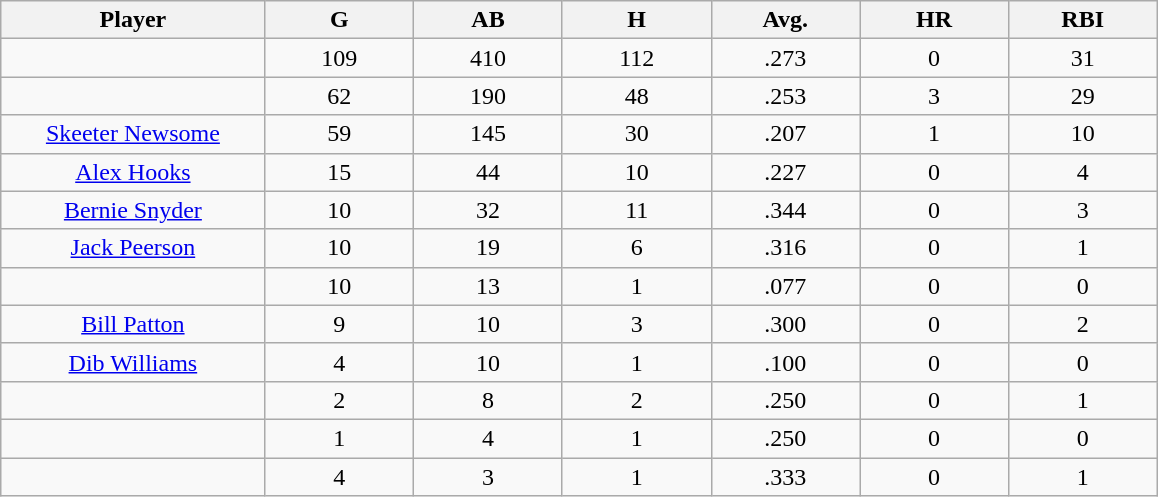<table class="wikitable sortable">
<tr>
<th bgcolor="#DDDDFF" width="16%">Player</th>
<th bgcolor="#DDDDFF" width="9%">G</th>
<th bgcolor="#DDDDFF" width="9%">AB</th>
<th bgcolor="#DDDDFF" width="9%">H</th>
<th bgcolor="#DDDDFF" width="9%">Avg.</th>
<th bgcolor="#DDDDFF" width="9%">HR</th>
<th bgcolor="#DDDDFF" width="9%">RBI</th>
</tr>
<tr align="center">
<td></td>
<td>109</td>
<td>410</td>
<td>112</td>
<td>.273</td>
<td>0</td>
<td>31</td>
</tr>
<tr align="center">
<td></td>
<td>62</td>
<td>190</td>
<td>48</td>
<td>.253</td>
<td>3</td>
<td>29</td>
</tr>
<tr align="center">
<td><a href='#'>Skeeter Newsome</a></td>
<td>59</td>
<td>145</td>
<td>30</td>
<td>.207</td>
<td>1</td>
<td>10</td>
</tr>
<tr align=center>
<td><a href='#'>Alex Hooks</a></td>
<td>15</td>
<td>44</td>
<td>10</td>
<td>.227</td>
<td>0</td>
<td>4</td>
</tr>
<tr align=center>
<td><a href='#'>Bernie Snyder</a></td>
<td>10</td>
<td>32</td>
<td>11</td>
<td>.344</td>
<td>0</td>
<td>3</td>
</tr>
<tr align=center>
<td><a href='#'>Jack Peerson</a></td>
<td>10</td>
<td>19</td>
<td>6</td>
<td>.316</td>
<td>0</td>
<td>1</td>
</tr>
<tr align=center>
<td></td>
<td>10</td>
<td>13</td>
<td>1</td>
<td>.077</td>
<td>0</td>
<td>0</td>
</tr>
<tr align="center">
<td><a href='#'>Bill Patton</a></td>
<td>9</td>
<td>10</td>
<td>3</td>
<td>.300</td>
<td>0</td>
<td>2</td>
</tr>
<tr align=center>
<td><a href='#'>Dib Williams</a></td>
<td>4</td>
<td>10</td>
<td>1</td>
<td>.100</td>
<td>0</td>
<td>0</td>
</tr>
<tr align=center>
<td></td>
<td>2</td>
<td>8</td>
<td>2</td>
<td>.250</td>
<td>0</td>
<td>1</td>
</tr>
<tr align="center">
<td></td>
<td>1</td>
<td>4</td>
<td>1</td>
<td>.250</td>
<td>0</td>
<td>0</td>
</tr>
<tr align="center">
<td></td>
<td>4</td>
<td>3</td>
<td>1</td>
<td>.333</td>
<td>0</td>
<td>1</td>
</tr>
</table>
